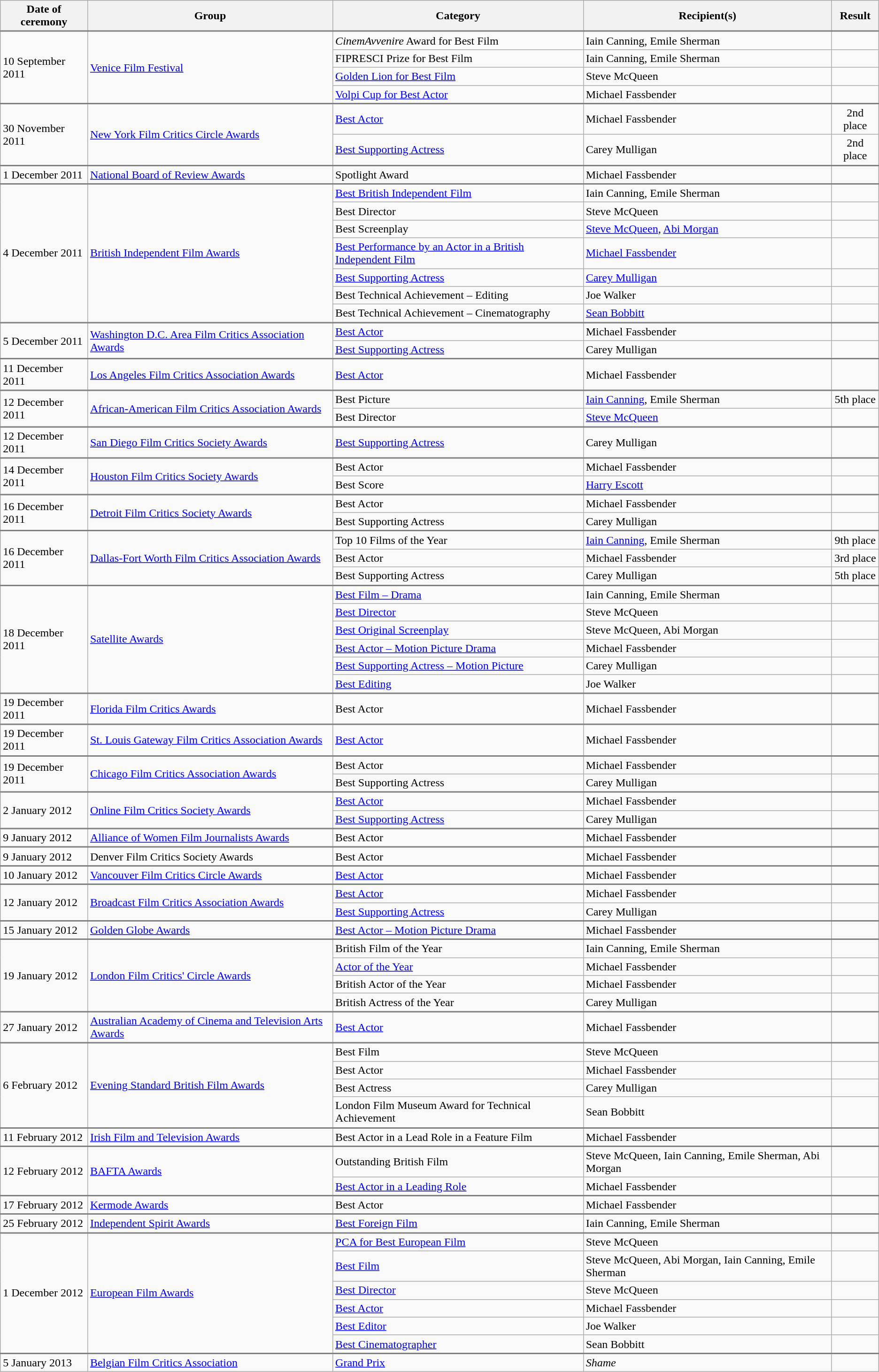<table class="wikitable sortable">
<tr>
<th>Date of ceremony</th>
<th>Group</th>
<th>Category</th>
<th>Recipient(s)</th>
<th>Result</th>
</tr>
<tr style="border-top:2px solid gray;">
<td rowspan="4">10 September 2011</td>
<td rowspan="4"><a href='#'>Venice Film Festival</a></td>
<td><em>CinemAvvenire</em> Award for Best Film</td>
<td>Iain Canning, Emile Sherman</td>
<td></td>
</tr>
<tr>
<td>FIPRESCI Prize for Best Film</td>
<td>Iain Canning, Emile Sherman</td>
<td></td>
</tr>
<tr>
<td><a href='#'>Golden Lion for Best Film</a></td>
<td>Steve McQueen</td>
<td></td>
</tr>
<tr>
<td><a href='#'>Volpi Cup for Best Actor</a></td>
<td>Michael Fassbender</td>
<td></td>
</tr>
<tr style="border-top:2px solid gray;">
<td rowspan="2">30 November 2011</td>
<td rowspan="2"><a href='#'>New York Film Critics Circle Awards</a></td>
<td><a href='#'>Best Actor</a></td>
<td>Michael Fassbender</td>
<td style="text-align:center">2nd place</td>
</tr>
<tr>
<td><a href='#'>Best Supporting Actress</a></td>
<td>Carey Mulligan</td>
<td style="text-align:center">2nd place</td>
</tr>
<tr style="border-top:2px solid gray;">
<td>1 December 2011</td>
<td><a href='#'>National Board of Review Awards</a></td>
<td>Spotlight Award</td>
<td>Michael Fassbender </td>
<td></td>
</tr>
<tr style="border-top:2px solid gray;">
<td rowspan="7">4 December 2011</td>
<td rowspan="7"><a href='#'>British Independent Film Awards</a></td>
<td><a href='#'>Best British Independent Film</a></td>
<td>Iain Canning, Emile Sherman</td>
<td></td>
</tr>
<tr>
<td>Best Director</td>
<td>Steve McQueen</td>
<td></td>
</tr>
<tr>
<td>Best Screenplay</td>
<td><a href='#'>Steve McQueen</a>, <a href='#'>Abi Morgan</a></td>
<td></td>
</tr>
<tr>
<td><a href='#'>Best Performance by an Actor in a British Independent Film</a></td>
<td><a href='#'>Michael Fassbender</a></td>
<td></td>
</tr>
<tr>
<td><a href='#'>Best Supporting Actress</a></td>
<td><a href='#'>Carey Mulligan</a></td>
<td></td>
</tr>
<tr>
<td>Best Technical Achievement – Editing</td>
<td>Joe Walker</td>
<td></td>
</tr>
<tr>
<td>Best Technical Achievement – Cinematography</td>
<td><a href='#'>Sean Bobbitt</a></td>
<td></td>
</tr>
<tr style="border-top:2px solid gray;">
<td rowspan="2">5 December 2011</td>
<td rowspan="2"><a href='#'>Washington D.C. Area Film Critics Association Awards</a></td>
<td><a href='#'>Best Actor</a></td>
<td>Michael Fassbender</td>
<td></td>
</tr>
<tr>
<td><a href='#'>Best Supporting Actress</a></td>
<td>Carey Mulligan</td>
<td></td>
</tr>
<tr style="border-top:2px solid gray;">
<td>11 December 2011</td>
<td><a href='#'>Los Angeles Film Critics Association Awards</a></td>
<td><a href='#'>Best Actor</a></td>
<td>Michael Fassbender </td>
<td></td>
</tr>
<tr style="border-top:2px solid gray;">
<td rowspan="2">12 December 2011</td>
<td rowspan="2"><a href='#'>African-American Film Critics Association Awards</a></td>
<td>Best Picture</td>
<td><a href='#'>Iain Canning</a>, Emile Sherman</td>
<td style="text-align:center">5th place</td>
</tr>
<tr>
<td>Best Director</td>
<td><a href='#'>Steve McQueen</a></td>
<td></td>
</tr>
<tr style="border-top:2px solid gray;">
<td>12 December 2011</td>
<td><a href='#'>San Diego Film Critics Society Awards</a></td>
<td><a href='#'>Best Supporting Actress</a></td>
<td>Carey Mulligan</td>
<td></td>
</tr>
<tr style="border-top:2px solid gray;">
<td rowspan="2">14 December 2011</td>
<td rowspan="2"><a href='#'>Houston Film Critics Society Awards</a></td>
<td>Best Actor</td>
<td>Michael Fassbender</td>
<td></td>
</tr>
<tr>
<td>Best Score</td>
<td><a href='#'>Harry Escott</a></td>
<td></td>
</tr>
<tr style="border-top:2px solid gray;">
<td rowspan="2">16 December 2011</td>
<td rowspan="2"><a href='#'>Detroit Film Critics Society Awards</a></td>
<td>Best Actor</td>
<td>Michael Fassbender</td>
<td></td>
</tr>
<tr>
<td>Best Supporting Actress</td>
<td>Carey Mulligan</td>
<td></td>
</tr>
<tr style="border-top:2px solid gray;">
<td rowspan="3">16 December 2011</td>
<td rowspan="3"><a href='#'>Dallas-Fort Worth Film Critics Association Awards</a></td>
<td>Top 10 Films of the Year</td>
<td><a href='#'>Iain Canning</a>, Emile Sherman</td>
<td style="text-align:center">9th place</td>
</tr>
<tr>
<td>Best Actor</td>
<td>Michael Fassbender</td>
<td style="text-align:center">3rd place</td>
</tr>
<tr>
<td>Best Supporting Actress</td>
<td>Carey Mulligan</td>
<td style="text-align:center">5th place</td>
</tr>
<tr style="border-top:2px solid gray;">
<td rowspan="6">18 December 2011</td>
<td rowspan="6"><a href='#'>Satellite Awards</a></td>
<td><a href='#'>Best Film – Drama</a></td>
<td>Iain Canning, Emile Sherman</td>
<td></td>
</tr>
<tr>
<td><a href='#'>Best Director</a></td>
<td>Steve McQueen</td>
<td></td>
</tr>
<tr>
<td><a href='#'>Best Original Screenplay</a></td>
<td>Steve McQueen, Abi Morgan</td>
<td></td>
</tr>
<tr>
<td><a href='#'>Best Actor – Motion Picture Drama</a></td>
<td>Michael Fassbender</td>
<td></td>
</tr>
<tr>
<td><a href='#'>Best Supporting Actress – Motion Picture</a></td>
<td>Carey Mulligan</td>
<td></td>
</tr>
<tr>
<td><a href='#'>Best Editing</a></td>
<td>Joe Walker</td>
<td></td>
</tr>
<tr style="border-top:2px solid gray;">
<td>19 December 2011</td>
<td><a href='#'>Florida Film Critics Awards</a></td>
<td>Best Actor</td>
<td>Michael Fassbender</td>
<td></td>
</tr>
<tr style="border-top:2px solid gray;">
<td>19 December 2011</td>
<td><a href='#'>St. Louis Gateway Film Critics Association Awards</a></td>
<td><a href='#'>Best Actor</a></td>
<td>Michael Fassbender</td>
<td></td>
</tr>
<tr style="border-top:2px solid gray;">
<td rowspan="2">19 December 2011</td>
<td rowspan="2"><a href='#'>Chicago Film Critics Association Awards</a></td>
<td>Best Actor</td>
<td>Michael Fassbender</td>
<td></td>
</tr>
<tr>
<td>Best Supporting Actress</td>
<td>Carey Mulligan</td>
<td></td>
</tr>
<tr style="border-top:2px solid gray;">
<td rowspan="2">2 January 2012</td>
<td rowspan="2"><a href='#'>Online Film Critics Society Awards</a></td>
<td><a href='#'>Best Actor</a></td>
<td>Michael Fassbender</td>
<td></td>
</tr>
<tr>
<td><a href='#'>Best Supporting Actress</a></td>
<td>Carey Mulligan</td>
<td></td>
</tr>
<tr style="border-top:2px solid gray;">
<td>9 January 2012</td>
<td><a href='#'>Alliance of Women Film Journalists Awards</a></td>
<td>Best Actor</td>
<td>Michael Fassbender</td>
<td></td>
</tr>
<tr style="border-top:2px solid gray;">
<td>9 January 2012</td>
<td>Denver Film Critics Society Awards</td>
<td>Best Actor</td>
<td>Michael Fassbender</td>
<td></td>
</tr>
<tr style="border-top:2px solid gray;">
<td>10 January 2012</td>
<td><a href='#'>Vancouver Film Critics Circle Awards</a></td>
<td><a href='#'>Best Actor</a></td>
<td>Michael Fassbender</td>
<td></td>
</tr>
<tr style="border-top:2px solid gray;">
<td rowspan="2">12 January 2012</td>
<td rowspan="2"><a href='#'>Broadcast Film Critics Association Awards</a></td>
<td><a href='#'>Best Actor</a></td>
<td>Michael Fassbender</td>
<td></td>
</tr>
<tr>
<td><a href='#'>Best Supporting Actress</a></td>
<td>Carey Mulligan</td>
<td></td>
</tr>
<tr style="border-top:2px solid gray;">
<td>15 January 2012</td>
<td><a href='#'>Golden Globe Awards</a></td>
<td><a href='#'>Best Actor – Motion Picture Drama</a></td>
<td>Michael Fassbender</td>
<td></td>
</tr>
<tr style="border-top:2px solid gray;">
<td rowspan="4">19 January 2012</td>
<td rowspan="4"><a href='#'>London Film Critics' Circle Awards</a></td>
<td>British Film of the Year</td>
<td>Iain Canning, Emile Sherman</td>
<td></td>
</tr>
<tr>
<td><a href='#'>Actor of the Year</a></td>
<td>Michael Fassbender</td>
<td></td>
</tr>
<tr>
<td>British Actor of the Year</td>
<td>Michael Fassbender </td>
<td></td>
</tr>
<tr>
<td>British Actress of the Year</td>
<td>Carey Mulligan </td>
<td></td>
</tr>
<tr style="border-top:2px solid gray;">
<td>27 January 2012</td>
<td><a href='#'>Australian Academy of Cinema and Television Arts Awards</a></td>
<td><a href='#'>Best Actor</a></td>
<td>Michael Fassbender</td>
<td></td>
</tr>
<tr style="border-top:2px solid gray;">
<td rowspan="4">6 February 2012</td>
<td rowspan="4"><a href='#'>Evening Standard British Film Awards</a></td>
<td>Best Film</td>
<td>Steve McQueen</td>
<td></td>
</tr>
<tr>
<td>Best Actor</td>
<td>Michael Fassbender </td>
<td></td>
</tr>
<tr>
<td>Best Actress</td>
<td>Carey Mulligan</td>
<td></td>
</tr>
<tr>
<td>London Film Museum Award for Technical Achievement</td>
<td>Sean Bobbitt</td>
<td></td>
</tr>
<tr style="border-top:2px solid gray;">
<td>11 February 2012</td>
<td><a href='#'>Irish Film and Television Awards</a></td>
<td>Best Actor in a Lead Role in a Feature Film</td>
<td>Michael Fassbender</td>
<td></td>
</tr>
<tr style="border-top:2px solid gray;">
<td rowspan="2">12 February 2012</td>
<td rowspan="2"><a href='#'>BAFTA Awards</a></td>
<td>Outstanding British Film</td>
<td>Steve McQueen, Iain Canning, Emile Sherman, Abi Morgan</td>
<td></td>
</tr>
<tr>
<td><a href='#'>Best Actor in a Leading Role</a></td>
<td>Michael Fassbender</td>
<td></td>
</tr>
<tr style="border-top:2px solid gray;">
<td>17 February 2012</td>
<td><a href='#'>Kermode Awards</a></td>
<td>Best Actor</td>
<td>Michael Fassbender</td>
<td></td>
</tr>
<tr style="border-top:2px solid gray;">
<td>25 February 2012</td>
<td><a href='#'>Independent Spirit Awards</a></td>
<td><a href='#'>Best Foreign Film</a></td>
<td>Iain Canning, Emile Sherman</td>
<td></td>
</tr>
<tr style="border-top:2px solid gray;">
<td rowspan="6">1 December 2012</td>
<td rowspan="6"><a href='#'>European Film Awards</a></td>
<td><a href='#'>PCA for Best European Film</a></td>
<td>Steve McQueen</td>
<td></td>
</tr>
<tr>
<td><a href='#'>Best Film</a></td>
<td>Steve McQueen, Abi Morgan, Iain Canning, Emile Sherman</td>
<td></td>
</tr>
<tr>
<td><a href='#'>Best Director</a></td>
<td>Steve McQueen</td>
<td></td>
</tr>
<tr>
<td><a href='#'>Best Actor</a></td>
<td>Michael Fassbender</td>
<td></td>
</tr>
<tr>
<td><a href='#'>Best Editor</a></td>
<td>Joe Walker</td>
<td></td>
</tr>
<tr>
<td><a href='#'>Best Cinematographer</a></td>
<td>Sean Bobbitt</td>
<td></td>
</tr>
<tr style="border-top:2px solid gray;">
<td>5 January 2013</td>
<td><a href='#'>Belgian Film Critics Association</a></td>
<td><a href='#'>Grand Prix</a></td>
<td><em>Shame</em></td>
<td></td>
</tr>
</table>
